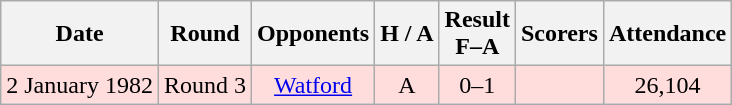<table class="wikitable" style="text-align:center">
<tr>
<th>Date</th>
<th>Round</th>
<th>Opponents</th>
<th>H / A</th>
<th>Result<br>F–A</th>
<th>Scorers</th>
<th>Attendance</th>
</tr>
<tr bgcolor="#ffdddd">
<td>2 January 1982</td>
<td>Round 3</td>
<td><a href='#'>Watford</a></td>
<td>A</td>
<td>0–1</td>
<td></td>
<td>26,104</td>
</tr>
</table>
